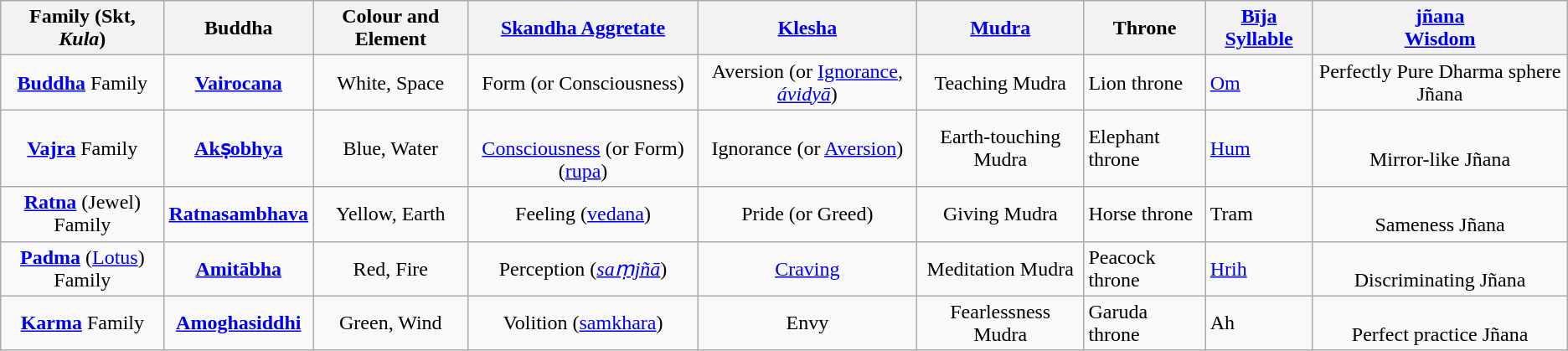<table class="wikitable">
<tr>
<th>Family (Skt, <em>Kula</em>)</th>
<th>Buddha</th>
<th>Colour and Element</th>
<th><a href='#'>Skandha Aggretate</a></th>
<th><a href='#'>Klesha</a></th>
<th><a href='#'>Mudra</a></th>
<th>Throne</th>
<th><a href='#'>Bīja Syllable</a></th>
<th><a href='#'>jñana</a><br><a href='#'>Wisdom</a></th>
</tr>
<tr>
<td align=center><strong><a href='#'>Buddha</a></strong> Family</td>
<td align=center><strong><a href='#'>Vairocana</a></strong></td>
<td align=center>White, Space</td>
<td align=center>Form (or Consciousness)</td>
<td align=center>Aversion (or <a href='#'>Ignorance</a><em>, <a href='#'>ávidyā</a></em>)</td>
<td align=center>Teaching Mudra</td>
<td>Lion throne</td>
<td><a href='#'>Om</a></td>
<td align="center"> Perfectly Pure Dharma sphere Jñana</td>
</tr>
<tr>
<td align="center"><strong><a href='#'>Vajra</a></strong> Family</td>
<td align="center"><strong><a href='#'>Akṣobhya</a></strong></td>
<td align="center">Blue, Water</td>
<td align="center"><br><a href='#'>Consciousness</a> (or Form) (<a href='#'>rupa</a>)</td>
<td align="center">Ignorance (or <a href='#'>Aversion</a>)</td>
<td align="center">Earth-touching Mudra</td>
<td>Elephant throne</td>
<td><a href='#'>Hum</a></td>
<td align="center"><br> Mirror-like Jñana</td>
</tr>
<tr>
<td align="center"><strong><a href='#'>Ratna</a></strong> (Jewel) Family</td>
<td align="center"><strong><a href='#'>Ratnasambhava</a></strong></td>
<td align="center">Yellow, Earth</td>
<td align="center">Feeling (<a href='#'>vedana</a>)</td>
<td align="center">Pride (or Greed)</td>
<td align="center">Giving Mudra</td>
<td>Horse throne</td>
<td>Tram</td>
<td align="center"><br> Sameness Jñana</td>
</tr>
<tr>
<td align="center"><strong><a href='#'>Padma</a></strong> (<a href='#'>Lotus</a>) Family</td>
<td align="center"><strong><a href='#'>Amitābha</a></strong></td>
<td align="center">Red, Fire</td>
<td align="center">Perception (<em><a href='#'>saṃjñā</a></em>)</td>
<td align="center"><a href='#'>Craving</a></td>
<td align="center">Meditation Mudra</td>
<td>Peacock throne</td>
<td><a href='#'>Hrih</a></td>
<td align="center"><br> Discriminating Jñana</td>
</tr>
<tr>
<td align="center"><strong><a href='#'>Karma</a></strong> Family</td>
<td align="center"><strong><a href='#'>Amoghasiddhi</a></strong></td>
<td align="center">Green, Wind</td>
<td align="center">Volition (<a href='#'>samkhara</a>)</td>
<td align="center">Envy</td>
<td align="center">Fearlessness Mudra</td>
<td>Garuda throne</td>
<td>Ah</td>
<td align="center"><br> Perfect practice Jñana</td>
</tr>
</table>
